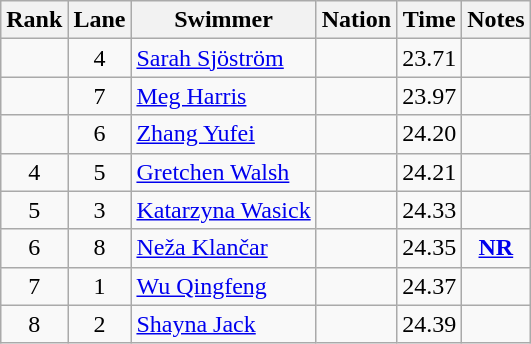<table class="wikitable sortable mw-collapsible" style="text-align:center">
<tr>
<th scope="col">Rank</th>
<th scope="col">Lane</th>
<th scope="col">Swimmer</th>
<th scope="col">Nation</th>
<th scope="col">Time</th>
<th scope="col">Notes</th>
</tr>
<tr>
<td></td>
<td>4</td>
<td align="left"><a href='#'>Sarah Sjöström</a></td>
<td align="left"></td>
<td>23.71</td>
<td></td>
</tr>
<tr>
<td></td>
<td>7</td>
<td align="left"><a href='#'>Meg Harris</a></td>
<td align="left"></td>
<td>23.97</td>
<td></td>
</tr>
<tr>
<td></td>
<td>6</td>
<td align="left"><a href='#'>Zhang Yufei</a></td>
<td align="left"></td>
<td>24.20</td>
<td></td>
</tr>
<tr>
<td>4</td>
<td>5</td>
<td align="left"><a href='#'>Gretchen Walsh</a></td>
<td align="left"></td>
<td>24.21</td>
<td></td>
</tr>
<tr>
<td>5</td>
<td>3</td>
<td align="left"><a href='#'>Katarzyna Wasick</a></td>
<td align="left"></td>
<td>24.33</td>
<td></td>
</tr>
<tr>
<td>6</td>
<td>8</td>
<td align="left"><a href='#'>Neža Klančar</a></td>
<td align="left"></td>
<td>24.35</td>
<td><strong><a href='#'>NR</a></strong></td>
</tr>
<tr>
<td>7</td>
<td>1</td>
<td align="left"><a href='#'>Wu Qingfeng</a></td>
<td align="left"></td>
<td>24.37</td>
<td></td>
</tr>
<tr>
<td>8</td>
<td>2</td>
<td align="left"><a href='#'>Shayna Jack</a></td>
<td align="left"></td>
<td>24.39</td>
<td></td>
</tr>
</table>
